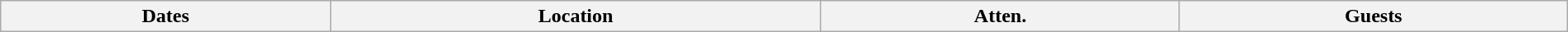<table class="wikitable" width="100%">
<tr>
<th>Dates</th>
<th>Location</th>
<th>Atten.</th>
<th>Guests<br>



</th>
</tr>
</table>
